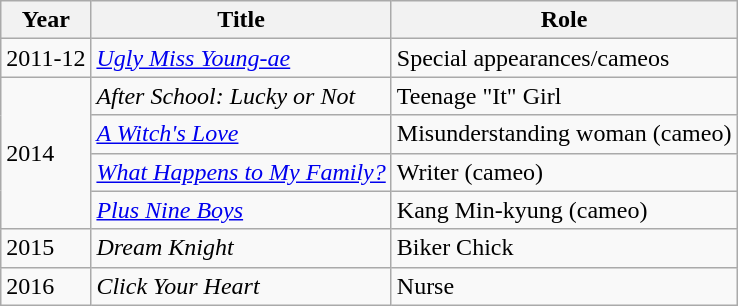<table class="wikitable">
<tr>
<th>Year</th>
<th>Title</th>
<th>Role</th>
</tr>
<tr>
<td>2011-12</td>
<td><em><a href='#'>Ugly Miss Young-ae</a></em></td>
<td>Special appearances/cameos</td>
</tr>
<tr>
<td rowspan="4">2014</td>
<td><em>After School: Lucky or Not</em></td>
<td>Teenage "It" Girl</td>
</tr>
<tr>
<td><em><a href='#'>A Witch's Love</a></em></td>
<td>Misunderstanding woman (cameo)</td>
</tr>
<tr>
<td><em><a href='#'>What Happens to My Family?</a></em></td>
<td>Writer (cameo)</td>
</tr>
<tr>
<td><em><a href='#'>Plus Nine Boys</a></em></td>
<td>Kang Min-kyung (cameo)</td>
</tr>
<tr>
<td rowspan="1">2015</td>
<td><em>Dream Knight</em></td>
<td>Biker Chick</td>
</tr>
<tr>
<td rowspan="1">2016</td>
<td><em>Click Your Heart</em></td>
<td>Nurse</td>
</tr>
</table>
